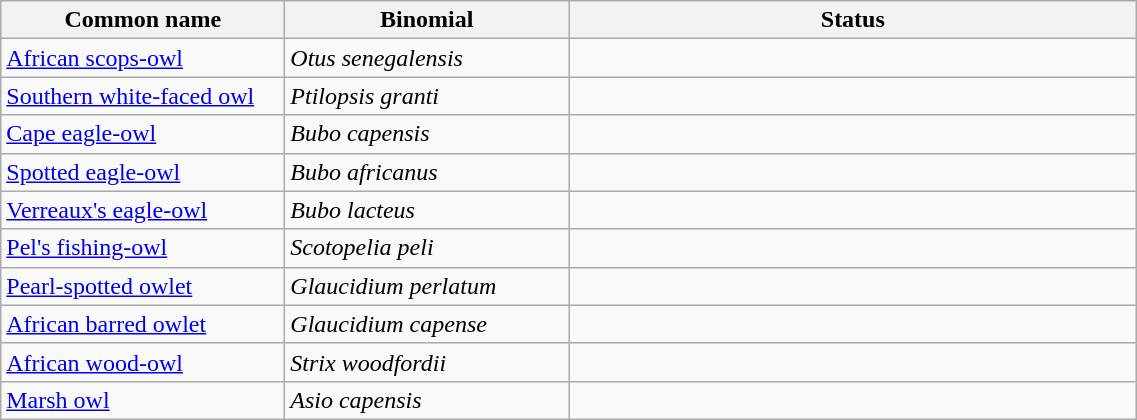<table width=60% class="wikitable">
<tr>
<th width=25%>Common name</th>
<th width=25%>Binomial</th>
<th width=50%>Status</th>
</tr>
<tr>
<td><a href='#'>African scops-owl</a></td>
<td><em>Otus senegalensis</em></td>
<td></td>
</tr>
<tr>
<td><a href='#'>Southern white-faced owl</a></td>
<td><em>Ptilopsis granti</em></td>
<td></td>
</tr>
<tr>
<td><a href='#'>Cape eagle-owl</a></td>
<td><em>Bubo capensis</em></td>
<td></td>
</tr>
<tr>
<td><a href='#'>Spotted eagle-owl</a></td>
<td><em>Bubo africanus</em></td>
<td></td>
</tr>
<tr>
<td><a href='#'>Verreaux's eagle-owl</a></td>
<td><em>Bubo lacteus</em></td>
<td></td>
</tr>
<tr>
<td><a href='#'>Pel's fishing-owl</a></td>
<td><em>Scotopelia peli</em></td>
<td></td>
</tr>
<tr>
<td><a href='#'>Pearl-spotted owlet</a></td>
<td><em>Glaucidium perlatum</em></td>
<td></td>
</tr>
<tr>
<td><a href='#'>African barred owlet</a></td>
<td><em>Glaucidium capense</em></td>
<td></td>
</tr>
<tr>
<td><a href='#'>African wood-owl</a></td>
<td><em>Strix woodfordii</em></td>
<td></td>
</tr>
<tr>
<td><a href='#'>Marsh owl</a></td>
<td><em>Asio capensis</em></td>
<td></td>
</tr>
</table>
